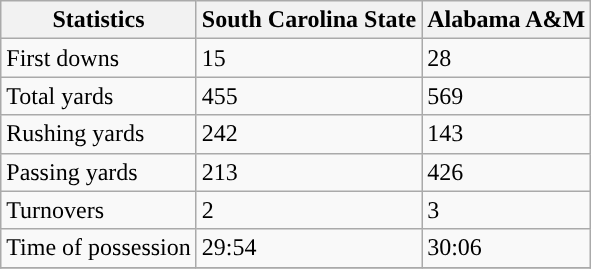<table class="wikitable">
<tr>
<th>Statistics</th>
<th>South Carolina State</th>
<th>Alabama A&M</th>
</tr>
<tr>
<td>First downs</td>
<td>15</td>
<td>28</td>
</tr>
<tr>
<td>Total yards</td>
<td>455</td>
<td>569</td>
</tr>
<tr>
<td>Rushing yards</td>
<td>242</td>
<td>143</td>
</tr>
<tr>
<td>Passing yards</td>
<td>213</td>
<td>426</td>
</tr>
<tr>
<td>Turnovers</td>
<td>2</td>
<td>3</td>
</tr>
<tr>
<td>Time of possession</td>
<td>29:54</td>
<td>30:06</td>
</tr>
<tr>
</tr>
</table>
